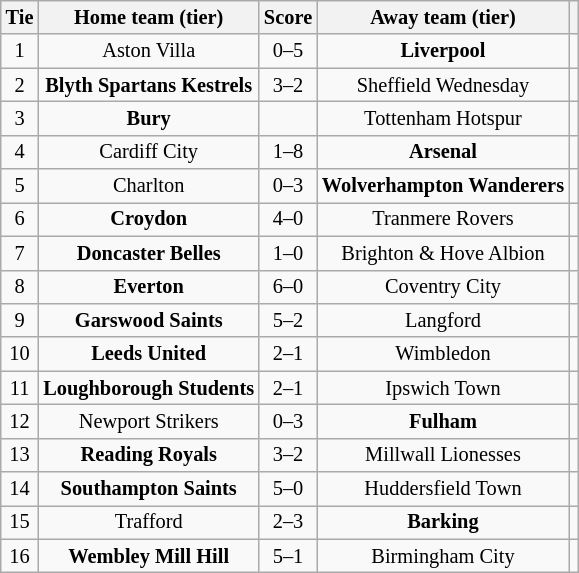<table class="wikitable" style="text-align:center; font-size:85%">
<tr>
<th>Tie</th>
<th>Home team (tier)</th>
<th>Score</th>
<th>Away team (tier)</th>
<th></th>
</tr>
<tr>
<td align="center">1</td>
<td>Aston Villa</td>
<td align="center">0–5</td>
<td><strong>Liverpool</strong></td>
<td></td>
</tr>
<tr>
<td align="center">2</td>
<td><strong>Blyth Spartans Kestrels</strong></td>
<td align="center">3–2</td>
<td>Sheffield Wednesday</td>
<td></td>
</tr>
<tr>
<td align="center">3</td>
<td><strong>Bury</strong></td>
<td align="center"></td>
<td>Tottenham Hotspur</td>
<td></td>
</tr>
<tr>
<td align="center">4</td>
<td>Cardiff City</td>
<td align="center">1–8</td>
<td><strong>Arsenal</strong></td>
<td></td>
</tr>
<tr>
<td align="center">5</td>
<td>Charlton</td>
<td align="center">0–3</td>
<td><strong>Wolverhampton Wanderers</strong></td>
<td></td>
</tr>
<tr>
<td align="center">6</td>
<td><strong>Croydon</strong></td>
<td align="center">4–0</td>
<td>Tranmere Rovers</td>
<td></td>
</tr>
<tr>
<td align="center">7</td>
<td><strong>Doncaster Belles</strong></td>
<td align="center">1–0</td>
<td>Brighton & Hove Albion</td>
<td></td>
</tr>
<tr>
<td align="center">8</td>
<td><strong>Everton</strong></td>
<td align="center">6–0</td>
<td>Coventry City</td>
<td></td>
</tr>
<tr>
<td align="center">9</td>
<td><strong>Garswood Saints</strong></td>
<td align="center">5–2</td>
<td>Langford</td>
<td></td>
</tr>
<tr>
<td align="center">10</td>
<td><strong>Leeds United</strong></td>
<td align="center">2–1</td>
<td>Wimbledon</td>
<td></td>
</tr>
<tr>
<td align="center">11</td>
<td><strong>Loughborough Students</strong></td>
<td align="center">2–1 </td>
<td>Ipswich Town</td>
<td></td>
</tr>
<tr>
<td align="center">12</td>
<td>Newport Strikers</td>
<td align="center">0–3</td>
<td><strong>Fulham</strong></td>
<td></td>
</tr>
<tr>
<td align="center">13</td>
<td><strong>Reading Royals</strong></td>
<td align="center">3–2</td>
<td>Millwall Lionesses</td>
<td></td>
</tr>
<tr>
<td align="center">14</td>
<td><strong>Southampton Saints</strong></td>
<td align="center">5–0</td>
<td>Huddersfield Town</td>
<td></td>
</tr>
<tr>
<td align="center">15</td>
<td>Trafford</td>
<td align="center">2–3</td>
<td><strong>Barking</strong></td>
<td></td>
</tr>
<tr>
<td align="center">16</td>
<td><strong>Wembley Mill Hill</strong></td>
<td align="center">5–1</td>
<td>Birmingham City</td>
<td></td>
</tr>
</table>
